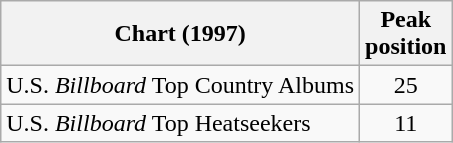<table class="wikitable">
<tr>
<th>Chart (1997)</th>
<th>Peak<br>position</th>
</tr>
<tr>
<td>U.S. <em>Billboard</em> Top Country Albums</td>
<td align="center">25</td>
</tr>
<tr>
<td>U.S. <em>Billboard</em> Top Heatseekers</td>
<td align="center">11</td>
</tr>
</table>
